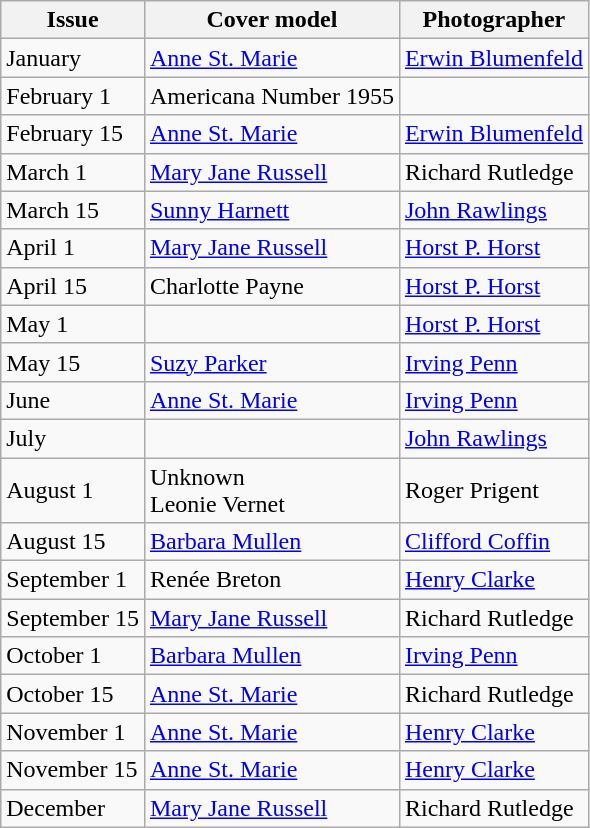<table class="sortable wikitable">
<tr>
<th>Issue</th>
<th>Cover model</th>
<th>Photographer</th>
</tr>
<tr>
<td>January</td>
<td><a href='#'>Anne St. Marie</a></td>
<td><a href='#'>Erwin Blumenfeld</a></td>
</tr>
<tr>
<td>February 1</td>
<td>Americana Number 1955</td>
<td></td>
</tr>
<tr>
<td>February 15</td>
<td><a href='#'>Anne St. Marie</a></td>
<td><a href='#'>Erwin Blumenfeld</a></td>
</tr>
<tr>
<td>March 1</td>
<td><a href='#'>Mary Jane Russell</a></td>
<td>Richard Rutledge</td>
</tr>
<tr>
<td>March 15</td>
<td><a href='#'>Sunny Harnett</a></td>
<td><a href='#'>John Rawlings</a></td>
</tr>
<tr>
<td>April 1</td>
<td><a href='#'>Mary Jane Russell</a></td>
<td><a href='#'>Horst P. Horst</a></td>
</tr>
<tr>
<td>April 15</td>
<td>Charlotte Payne</td>
<td><a href='#'>Horst P. Horst</a></td>
</tr>
<tr>
<td>May 1</td>
<td></td>
<td><a href='#'>Horst P. Horst</a></td>
</tr>
<tr>
<td>May 15</td>
<td><a href='#'>Suzy Parker</a></td>
<td><a href='#'>Irving Penn</a></td>
</tr>
<tr>
<td>June</td>
<td><a href='#'>Anne St. Marie</a></td>
<td><a href='#'>Irving Penn</a></td>
</tr>
<tr>
<td>July</td>
<td></td>
<td><a href='#'>John Rawlings</a></td>
</tr>
<tr>
<td>August 1</td>
<td>Unknown<br>Leonie Vernet</td>
<td>Roger Prigent</td>
</tr>
<tr>
<td>August 15</td>
<td><a href='#'>Barbara Mullen</a></td>
<td><a href='#'>Clifford Coffin</a></td>
</tr>
<tr>
<td>September 1</td>
<td>Renée Breton</td>
<td><a href='#'>Henry Clarke</a></td>
</tr>
<tr>
<td>September 15</td>
<td><a href='#'>Mary Jane Russell</a></td>
<td>Richard Rutledge</td>
</tr>
<tr>
<td>October 1</td>
<td><a href='#'>Barbara Mullen</a></td>
<td><a href='#'>Irving Penn</a></td>
</tr>
<tr>
<td>October 15</td>
<td><a href='#'>Anne St. Marie</a></td>
<td>Richard Rutledge</td>
</tr>
<tr>
<td>November 1</td>
<td><a href='#'>Anne St. Marie</a></td>
<td><a href='#'>Henry Clarke</a></td>
</tr>
<tr>
<td>November 15</td>
<td><a href='#'>Anne St. Marie</a></td>
<td><a href='#'>Henry Clarke</a></td>
</tr>
<tr>
<td>December</td>
<td><a href='#'>Mary Jane Russell</a></td>
<td>Richard Rutledge</td>
</tr>
</table>
